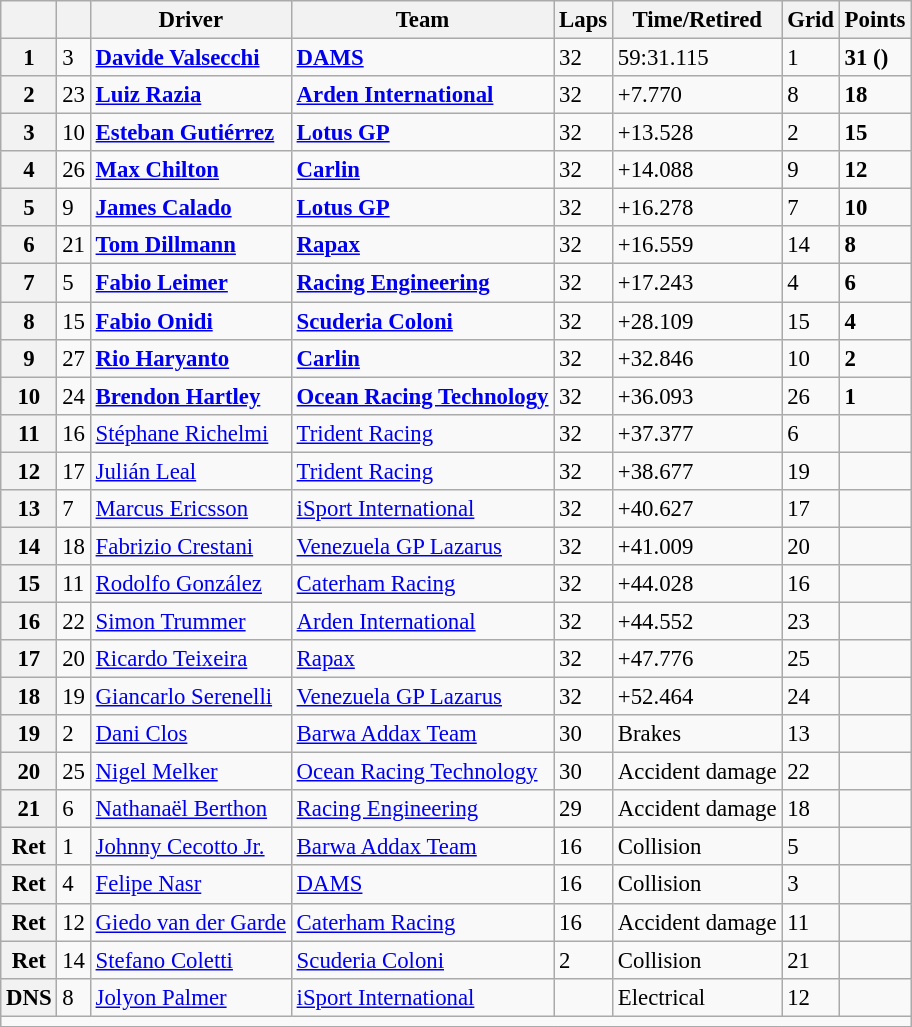<table class="wikitable" style="font-size:95%">
<tr>
<th></th>
<th></th>
<th>Driver</th>
<th>Team</th>
<th>Laps</th>
<th>Time/Retired</th>
<th>Grid</th>
<th>Points</th>
</tr>
<tr>
<th>1</th>
<td>3</td>
<td> <strong><a href='#'>Davide Valsecchi</a></strong></td>
<td><strong><a href='#'>DAMS</a></strong></td>
<td>32</td>
<td>59:31.115</td>
<td>1</td>
<td><strong>31 ()</strong></td>
</tr>
<tr>
<th>2</th>
<td>23</td>
<td> <strong><a href='#'>Luiz Razia</a></strong></td>
<td><strong><a href='#'>Arden International</a></strong></td>
<td>32</td>
<td>+7.770</td>
<td>8</td>
<td><strong>18</strong></td>
</tr>
<tr>
<th>3</th>
<td>10</td>
<td> <strong><a href='#'>Esteban Gutiérrez</a></strong></td>
<td><strong><a href='#'>Lotus GP</a></strong></td>
<td>32</td>
<td>+13.528</td>
<td>2</td>
<td><strong>15</strong></td>
</tr>
<tr>
<th>4</th>
<td>26</td>
<td> <strong><a href='#'>Max Chilton</a></strong></td>
<td><strong><a href='#'>Carlin</a></strong></td>
<td>32</td>
<td>+14.088</td>
<td>9</td>
<td><strong>12</strong></td>
</tr>
<tr>
<th>5</th>
<td>9</td>
<td> <strong><a href='#'>James Calado</a></strong></td>
<td><strong><a href='#'>Lotus GP</a></strong></td>
<td>32</td>
<td>+16.278</td>
<td>7</td>
<td><strong>10</strong></td>
</tr>
<tr>
<th>6</th>
<td>21</td>
<td> <strong><a href='#'>Tom Dillmann</a></strong></td>
<td><strong><a href='#'>Rapax</a></strong></td>
<td>32</td>
<td>+16.559</td>
<td>14</td>
<td><strong>8</strong></td>
</tr>
<tr>
<th>7</th>
<td>5</td>
<td> <strong><a href='#'>Fabio Leimer</a></strong></td>
<td><strong><a href='#'>Racing Engineering</a></strong></td>
<td>32</td>
<td>+17.243</td>
<td>4</td>
<td><strong>6</strong></td>
</tr>
<tr>
<th>8</th>
<td>15</td>
<td> <strong><a href='#'>Fabio Onidi</a></strong></td>
<td><strong><a href='#'>Scuderia Coloni</a></strong></td>
<td>32</td>
<td>+28.109</td>
<td>15</td>
<td><strong>4</strong></td>
</tr>
<tr>
<th>9</th>
<td>27</td>
<td> <strong><a href='#'>Rio Haryanto</a></strong></td>
<td><strong><a href='#'>Carlin</a></strong></td>
<td>32</td>
<td>+32.846</td>
<td>10</td>
<td><strong>2</strong></td>
</tr>
<tr>
<th>10</th>
<td>24</td>
<td> <strong><a href='#'>Brendon Hartley</a></strong></td>
<td><strong><a href='#'>Ocean Racing Technology</a></strong></td>
<td>32</td>
<td>+36.093</td>
<td>26</td>
<td><strong>1</strong></td>
</tr>
<tr>
<th>11</th>
<td>16</td>
<td> <a href='#'>Stéphane Richelmi</a></td>
<td><a href='#'>Trident Racing</a></td>
<td>32</td>
<td>+37.377</td>
<td>6</td>
<td></td>
</tr>
<tr>
<th>12</th>
<td>17</td>
<td> <a href='#'>Julián Leal</a></td>
<td><a href='#'>Trident Racing</a></td>
<td>32</td>
<td>+38.677</td>
<td>19</td>
<td></td>
</tr>
<tr>
<th>13</th>
<td>7</td>
<td> <a href='#'>Marcus Ericsson</a></td>
<td><a href='#'>iSport International</a></td>
<td>32</td>
<td>+40.627</td>
<td>17</td>
<td></td>
</tr>
<tr>
<th>14</th>
<td>18</td>
<td> <a href='#'>Fabrizio Crestani</a></td>
<td><a href='#'>Venezuela GP Lazarus</a></td>
<td>32</td>
<td>+41.009</td>
<td>20</td>
<td></td>
</tr>
<tr>
<th>15</th>
<td>11</td>
<td> <a href='#'>Rodolfo González</a></td>
<td><a href='#'>Caterham Racing</a></td>
<td>32</td>
<td>+44.028</td>
<td>16</td>
<td></td>
</tr>
<tr>
<th>16</th>
<td>22</td>
<td> <a href='#'>Simon Trummer</a></td>
<td><a href='#'>Arden International</a></td>
<td>32</td>
<td>+44.552</td>
<td>23</td>
<td></td>
</tr>
<tr>
<th>17</th>
<td>20</td>
<td> <a href='#'>Ricardo Teixeira</a></td>
<td><a href='#'>Rapax</a></td>
<td>32</td>
<td>+47.776</td>
<td>25</td>
<td></td>
</tr>
<tr>
<th>18</th>
<td>19</td>
<td> <a href='#'>Giancarlo Serenelli</a></td>
<td><a href='#'>Venezuela GP Lazarus</a></td>
<td>32</td>
<td>+52.464</td>
<td>24</td>
<td></td>
</tr>
<tr>
<th>19</th>
<td>2</td>
<td> <a href='#'>Dani Clos</a></td>
<td><a href='#'>Barwa Addax Team</a></td>
<td>30</td>
<td>Brakes</td>
<td>13</td>
<td></td>
</tr>
<tr>
<th>20</th>
<td>25</td>
<td> <a href='#'>Nigel Melker</a></td>
<td><a href='#'>Ocean Racing Technology</a></td>
<td>30</td>
<td>Accident damage</td>
<td>22</td>
<td></td>
</tr>
<tr>
<th>21</th>
<td>6</td>
<td> <a href='#'>Nathanaël Berthon</a></td>
<td><a href='#'>Racing Engineering</a></td>
<td>29</td>
<td>Accident damage</td>
<td>18</td>
<td></td>
</tr>
<tr>
<th>Ret</th>
<td>1</td>
<td> <a href='#'>Johnny Cecotto Jr.</a></td>
<td><a href='#'>Barwa Addax Team</a></td>
<td>16</td>
<td>Collision</td>
<td>5</td>
<td></td>
</tr>
<tr>
<th>Ret</th>
<td>4</td>
<td> <a href='#'>Felipe Nasr</a></td>
<td><a href='#'>DAMS</a></td>
<td>16</td>
<td>Collision</td>
<td>3</td>
<td></td>
</tr>
<tr>
<th>Ret</th>
<td>12</td>
<td> <a href='#'>Giedo van der Garde</a></td>
<td><a href='#'>Caterham Racing</a></td>
<td>16</td>
<td>Accident damage</td>
<td>11</td>
<td></td>
</tr>
<tr>
<th>Ret</th>
<td>14</td>
<td> <a href='#'>Stefano Coletti</a></td>
<td><a href='#'>Scuderia Coloni</a></td>
<td>2</td>
<td>Collision</td>
<td>21</td>
<td></td>
</tr>
<tr>
<th>DNS</th>
<td>8</td>
<td> <a href='#'>Jolyon Palmer</a></td>
<td><a href='#'>iSport International</a></td>
<td></td>
<td>Electrical</td>
<td>12</td>
<td></td>
</tr>
<tr>
<td colspan=8></td>
</tr>
<tr>
</tr>
</table>
